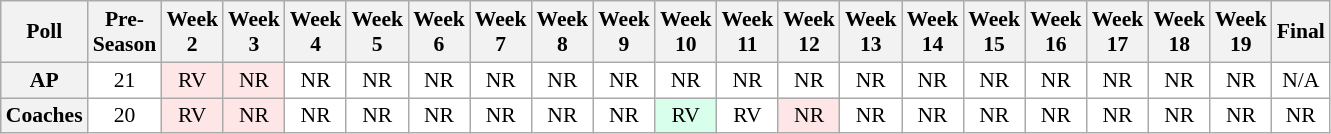<table class="wikitable" style="white-space:nowrap;font-size:90%">
<tr>
<th>Poll</th>
<th>Pre-<br>Season</th>
<th>Week<br>2</th>
<th>Week<br>3</th>
<th>Week<br>4</th>
<th>Week<br>5</th>
<th>Week<br>6</th>
<th>Week<br>7</th>
<th>Week<br>8</th>
<th>Week<br>9</th>
<th>Week<br>10</th>
<th>Week<br>11</th>
<th>Week<br>12</th>
<th>Week<br>13</th>
<th>Week<br>14</th>
<th>Week<br>15</th>
<th>Week<br>16</th>
<th>Week<br>17</th>
<th>Week<br>18</th>
<th>Week<br>19</th>
<th>Final</th>
</tr>
<tr style="text-align:center;">
<th>AP</th>
<td style="background:#FFF;">21</td>
<td style="background:#FFE6E6;">RV</td>
<td style="background:#FFE6E6;">NR</td>
<td style="background:#FFF;">NR</td>
<td style="background:#FFF;">NR</td>
<td style="background:#FFF;">NR</td>
<td style="background:#FFF;">NR</td>
<td style="background:#FFF;">NR</td>
<td style="background:#FFF;">NR</td>
<td style="background:#FFF;">NR</td>
<td style="background:#FFF;">NR</td>
<td style="background:#FFF;">NR</td>
<td style="background:#FFF;">NR</td>
<td style="background:#FFF;">NR</td>
<td style="background:#FFF;">NR</td>
<td style="background:#FFF;">NR</td>
<td style="background:#FFF;">NR</td>
<td style="background:#FFF;">NR</td>
<td style="background:#FFF;">NR</td>
<td style="background:#FFF;">N/A</td>
</tr>
<tr style="text-align:center;">
<th>Coaches</th>
<td style="background:#FFF;">20</td>
<td style="background:#FFE6E6;">RV</td>
<td style="background:#FFE6E6;">NR</td>
<td style="background:#FFF;">NR</td>
<td style="background:#FFF;">NR</td>
<td style="background:#FFF;">NR</td>
<td style="background:#FFF;">NR</td>
<td style="background:#FFF;">NR</td>
<td style="background:#FFF;">NR</td>
<td style="background:#D8FFEB;">RV</td>
<td style="background:#FFF;">RV</td>
<td style="background:#FFE6E6;">NR</td>
<td style="background:#FFF;">NR</td>
<td style="background:#FFF;">NR</td>
<td style="background:#FFF;">NR</td>
<td style="background:#FFF;">NR</td>
<td style="background:#FFF;">NR</td>
<td style="background:#FFF;">NR</td>
<td style="background:#FFF;">NR</td>
<td style="background:#FFF;">NR</td>
</tr>
</table>
